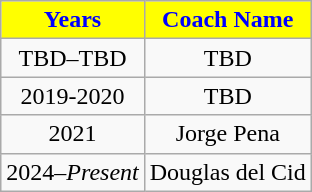<table class="wikitable" style="text-align: center">
<tr>
<th style="color:Blue; background:#FFFF00;">Years</th>
<th style="color:Blue; background:#FFFF00;">Coach Name</th>
</tr>
<tr>
<td>TBD–TBD</td>
<td> TBD</td>
</tr>
<tr>
<td>2019-2020</td>
<td> TBD</td>
</tr>
<tr>
<td>2021</td>
<td> Jorge Pena</td>
</tr>
<tr>
<td>2024–<em>Present</em></td>
<td> Douglas del Cid</td>
</tr>
</table>
